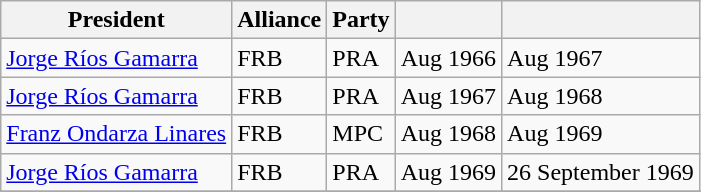<table class="wikitable">
<tr>
<th>President</th>
<th>Alliance</th>
<th>Party</th>
<th></th>
<th></th>
</tr>
<tr>
<td><a href='#'>Jorge Ríos Gamarra</a></td>
<td>FRB</td>
<td>PRA</td>
<td>Aug 1966</td>
<td>Aug 1967</td>
</tr>
<tr>
<td><a href='#'>Jorge Ríos Gamarra</a></td>
<td>FRB</td>
<td>PRA</td>
<td>Aug 1967</td>
<td>Aug 1968</td>
</tr>
<tr>
<td><a href='#'>Franz Ondarza Linares</a></td>
<td>FRB</td>
<td>MPC</td>
<td>Aug 1968</td>
<td>Aug 1969</td>
</tr>
<tr>
<td><a href='#'>Jorge Ríos Gamarra</a></td>
<td>FRB</td>
<td>PRA</td>
<td>Aug 1969</td>
<td>26 September 1969</td>
</tr>
<tr>
</tr>
</table>
